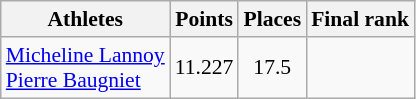<table class="wikitable" border="1" style="font-size:90%">
<tr>
<th>Athletes</th>
<th>Points</th>
<th>Places</th>
<th>Final rank</th>
</tr>
<tr align=center>
<td align=left><a href='#'>Micheline Lannoy</a><br><a href='#'>Pierre Baugniet</a></td>
<td>11.227</td>
<td>17.5</td>
<td></td>
</tr>
</table>
